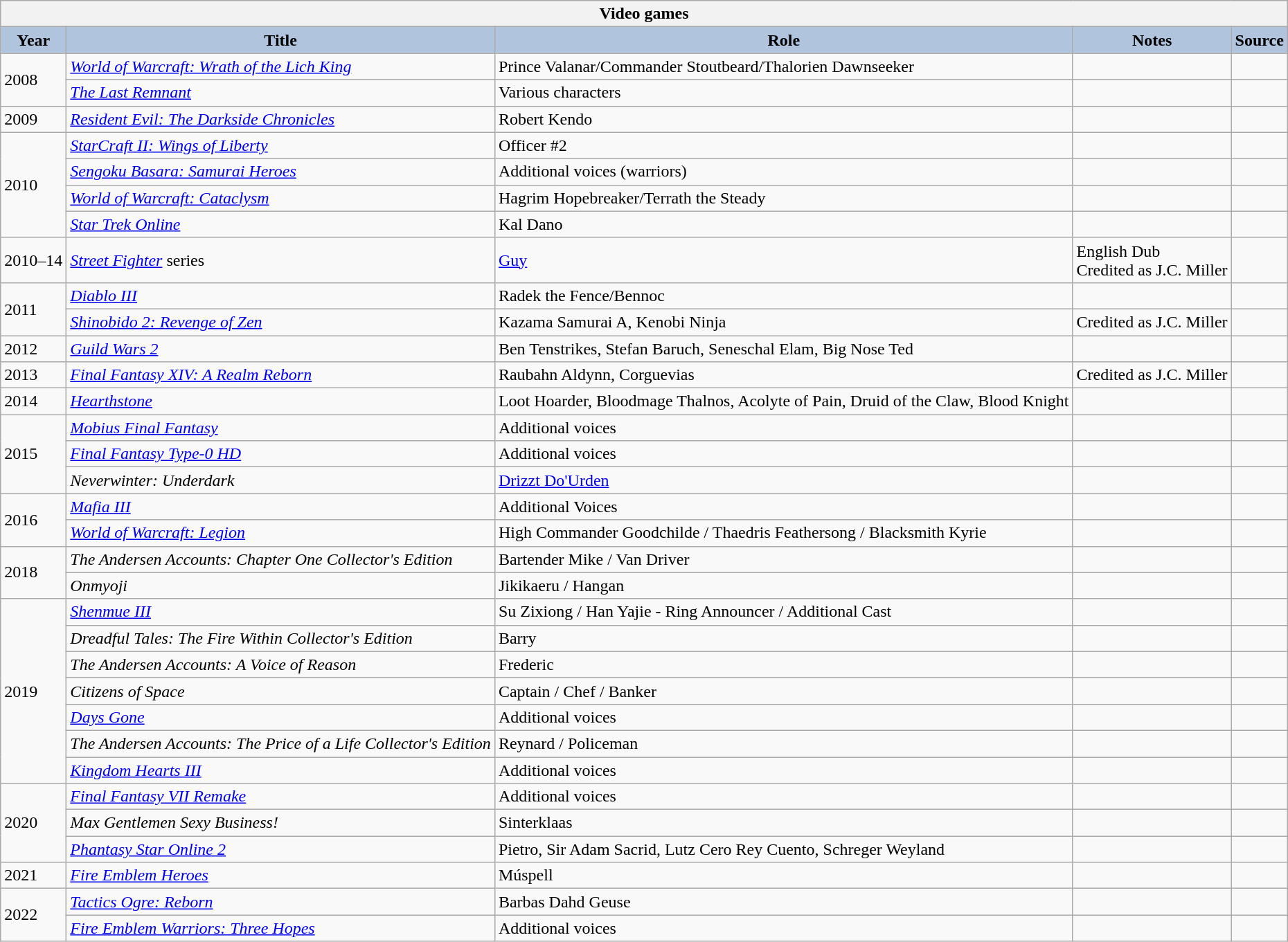<table class="wikitable">
<tr>
<th colspan="5">Video games</th>
</tr>
<tr>
<th style="background:#b0c4de;">Year</th>
<th style="background:#b0c4de;">Title</th>
<th style="background:#b0c4de;">Role</th>
<th style="background:#b0c4de;" class="unsortable">Notes</th>
<th style="background:#b0c4de;" class="unsortable">Source</th>
</tr>
<tr>
<td rowspan="2">2008</td>
<td><em><a href='#'>World of Warcraft: Wrath of the Lich King</a></em></td>
<td>Prince Valanar/Commander Stoutbeard/Thalorien Dawnseeker</td>
<td></td>
<td></td>
</tr>
<tr>
<td><em><a href='#'>The Last Remnant</a></em></td>
<td>Various characters</td>
<td></td>
<td></td>
</tr>
<tr>
<td>2009</td>
<td><em><a href='#'>Resident Evil: The Darkside Chronicles</a></em></td>
<td>Robert Kendo</td>
<td></td>
<td></td>
</tr>
<tr>
<td rowspan="4">2010</td>
<td><em><a href='#'>StarCraft II: Wings of Liberty</a></em></td>
<td>Officer #2</td>
<td></td>
<td></td>
</tr>
<tr>
<td><em><a href='#'>Sengoku Basara: Samurai Heroes</a></em></td>
<td>Additional voices (warriors)</td>
<td></td>
<td></td>
</tr>
<tr>
<td><em><a href='#'>World of Warcraft: Cataclysm</a></em></td>
<td>Hagrim Hopebreaker/Terrath the Steady</td>
<td></td>
<td></td>
</tr>
<tr>
<td><em><a href='#'>Star Trek Online</a></em></td>
<td>Kal Dano</td>
<td></td>
<td></td>
</tr>
<tr>
<td>2010–14</td>
<td><em><a href='#'>Street Fighter</a></em> series</td>
<td><a href='#'>Guy</a></td>
<td>English Dub<br>Credited as J.C. Miller</td>
<td></td>
</tr>
<tr>
<td rowspan="2">2011</td>
<td><em><a href='#'>Diablo III</a></em></td>
<td>Radek the Fence/Bennoc</td>
<td></td>
<td></td>
</tr>
<tr>
<td><em><a href='#'>Shinobido 2: Revenge of Zen</a></em></td>
<td>Kazama Samurai A, Kenobi Ninja</td>
<td>Credited as J.C. Miller</td>
<td></td>
</tr>
<tr>
<td>2012</td>
<td><em><a href='#'>Guild Wars 2</a></em></td>
<td>Ben Tenstrikes, Stefan Baruch, Seneschal Elam, Big Nose Ted</td>
<td></td>
<td></td>
</tr>
<tr>
<td>2013</td>
<td><em><a href='#'>Final Fantasy XIV: A Realm Reborn</a></em></td>
<td>Raubahn Aldynn, Corguevias</td>
<td>Credited as J.C. Miller</td>
<td></td>
</tr>
<tr>
<td>2014</td>
<td><em><a href='#'>Hearthstone</a></em></td>
<td>Loot Hoarder, Bloodmage Thalnos, Acolyte of Pain, Druid of the Claw, Blood Knight</td>
<td></td>
<td></td>
</tr>
<tr>
<td rowspan="3">2015</td>
<td><em><a href='#'>Mobius Final Fantasy</a></em></td>
<td>Additional voices</td>
<td></td>
<td></td>
</tr>
<tr>
<td><em><a href='#'>Final Fantasy Type-0 HD</a></em></td>
<td>Additional voices</td>
<td></td>
<td></td>
</tr>
<tr>
<td><em>Neverwinter: Underdark</em></td>
<td><a href='#'>Drizzt Do'Urden</a></td>
<td></td>
<td></td>
</tr>
<tr>
<td rowspan="2">2016</td>
<td><em><a href='#'>Mafia III</a></em></td>
<td>Additional Voices</td>
<td></td>
<td></td>
</tr>
<tr>
<td><em><a href='#'>World of Warcraft: Legion</a></em></td>
<td>High Commander Goodchilde / Thaedris Feathersong / Blacksmith Kyrie</td>
<td></td>
<td></td>
</tr>
<tr>
<td rowspan="2">2018</td>
<td><em>The Andersen Accounts: Chapter One Collector's Edition</em></td>
<td>Bartender Mike / Van Driver</td>
<td></td>
<td></td>
</tr>
<tr>
<td><em>Onmyoji</em></td>
<td>Jikikaeru / Hangan</td>
<td></td>
<td></td>
</tr>
<tr>
<td rowspan="7">2019</td>
<td><em><a href='#'>Shenmue III</a></em></td>
<td>Su Zixiong / Han Yajie - Ring Announcer / Additional Cast</td>
<td></td>
<td></td>
</tr>
<tr>
<td><em>Dreadful Tales: The Fire Within Collector's Edition</em></td>
<td>Barry</td>
<td></td>
<td></td>
</tr>
<tr>
<td><em>The Andersen Accounts: A Voice of Reason</em></td>
<td>Frederic</td>
<td></td>
<td></td>
</tr>
<tr>
<td><em>Citizens of Space</em></td>
<td>Captain / Chef / Banker</td>
<td></td>
<td></td>
</tr>
<tr>
<td><em><a href='#'>Days Gone</a></em></td>
<td>Additional voices</td>
<td></td>
<td></td>
</tr>
<tr>
<td><em>The Andersen Accounts: The Price of a Life Collector's Edition</em></td>
<td>Reynard / Policeman</td>
<td></td>
<td></td>
</tr>
<tr>
<td><em><a href='#'>Kingdom Hearts III</a></em></td>
<td>Additional voices</td>
<td></td>
<td></td>
</tr>
<tr>
<td rowspan="3">2020</td>
<td><em><a href='#'>Final Fantasy VII Remake</a></em></td>
<td>Additional voices</td>
<td></td>
<td></td>
</tr>
<tr>
<td><em>Max Gentlemen Sexy Business!</em></td>
<td>Sinterklaas</td>
<td></td>
<td></td>
</tr>
<tr>
<td><em><a href='#'>Phantasy Star Online 2</a></em></td>
<td>Pietro, Sir Adam Sacrid, Lutz Cero Rey Cuento, Schreger Weyland</td>
<td></td>
<td></td>
</tr>
<tr>
<td rowspan="1">2021</td>
<td><em><a href='#'>Fire Emblem Heroes</a></em></td>
<td>Múspell</td>
<td></td>
<td></td>
</tr>
<tr>
<td rowspan="2">2022</td>
<td><em><a href='#'>Tactics Ogre: Reborn</a></em></td>
<td>Barbas Dahd Geuse</td>
<td></td>
<td></td>
</tr>
<tr>
<td><em><a href='#'>Fire Emblem Warriors: Three Hopes</a></em></td>
<td>Additional voices</td>
<td></td>
<td></td>
</tr>
</table>
